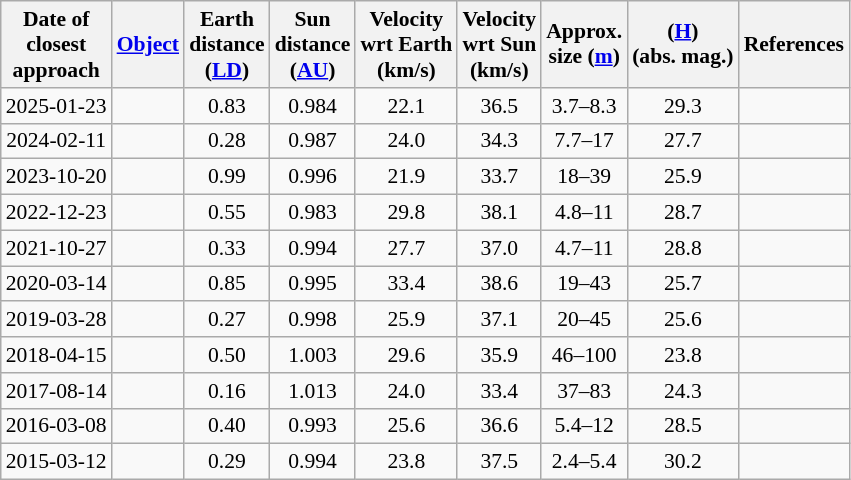<table class="wikitable sortable" style="text-align: center; font-size: 0.9em;">
<tr>
<th>Date of<br>closest<br>approach</th>
<th><a href='#'>Object</a></th>
<th>Earth<br>distance<br>(<a href='#'>LD</a>)</th>
<th>Sun<br>distance<br>(<a href='#'>AU</a>)</th>
<th>Velocity<br>wrt Earth<br>(km/s)</th>
<th>Velocity<br>wrt Sun<br>(km/s)</th>
<th data-sort-type="number">Approx.<br>size (<a href='#'>m</a>)</th>
<th>(<a href='#'>H</a>)<br>(abs. mag.)</th>
<th>References</th>
</tr>
<tr>
<td>2025-01-23</td>
<td></td>
<td>0.83</td>
<td>0.984</td>
<td>22.1</td>
<td>36.5</td>
<td>3.7–8.3</td>
<td>29.3</td>
<td><small> </small></td>
</tr>
<tr>
<td>2024-02-11</td>
<td></td>
<td>0.28</td>
<td>0.987</td>
<td>24.0</td>
<td>34.3</td>
<td>7.7–17</td>
<td>27.7</td>
<td><small> </small></td>
</tr>
<tr>
<td>2023-10-20</td>
<td></td>
<td>0.99</td>
<td>0.996</td>
<td>21.9</td>
<td>33.7</td>
<td>18–39</td>
<td>25.9</td>
<td><small> </small></td>
</tr>
<tr>
<td>2022-12-23</td>
<td></td>
<td>0.55</td>
<td>0.983</td>
<td>29.8</td>
<td>38.1</td>
<td>4.8–11</td>
<td>28.7</td>
<td><small> </small></td>
</tr>
<tr>
<td>2021-10-27</td>
<td></td>
<td>0.33</td>
<td>0.994</td>
<td>27.7</td>
<td>37.0</td>
<td>4.7–11</td>
<td>28.8</td>
<td><small> </small></td>
</tr>
<tr>
<td>2020-03-14</td>
<td></td>
<td>0.85</td>
<td>0.995</td>
<td>33.4</td>
<td>38.6</td>
<td>19–43</td>
<td>25.7</td>
<td><small> </small></td>
</tr>
<tr>
<td>2019-03-28</td>
<td></td>
<td>0.27</td>
<td>0.998</td>
<td>25.9</td>
<td>37.1</td>
<td>20–45</td>
<td>25.6</td>
<td><small> </small></td>
</tr>
<tr>
<td>2018-04-15</td>
<td></td>
<td>0.50</td>
<td>1.003</td>
<td>29.6</td>
<td>35.9</td>
<td>46–100</td>
<td>23.8</td>
<td><small> </small></td>
</tr>
<tr>
<td>2017-08-14</td>
<td></td>
<td>0.16</td>
<td>1.013</td>
<td>24.0</td>
<td>33.4</td>
<td>37–83</td>
<td>24.3</td>
<td><small> </small></td>
</tr>
<tr>
<td>2016-03-08</td>
<td></td>
<td>0.40</td>
<td>0.993</td>
<td>25.6</td>
<td>36.6</td>
<td>5.4–12</td>
<td>28.5</td>
<td><small> </small></td>
</tr>
<tr>
<td>2015-03-12</td>
<td></td>
<td>0.29</td>
<td>0.994</td>
<td>23.8</td>
<td>37.5</td>
<td>2.4–5.4</td>
<td>30.2</td>
<td><small> </small></td>
</tr>
</table>
